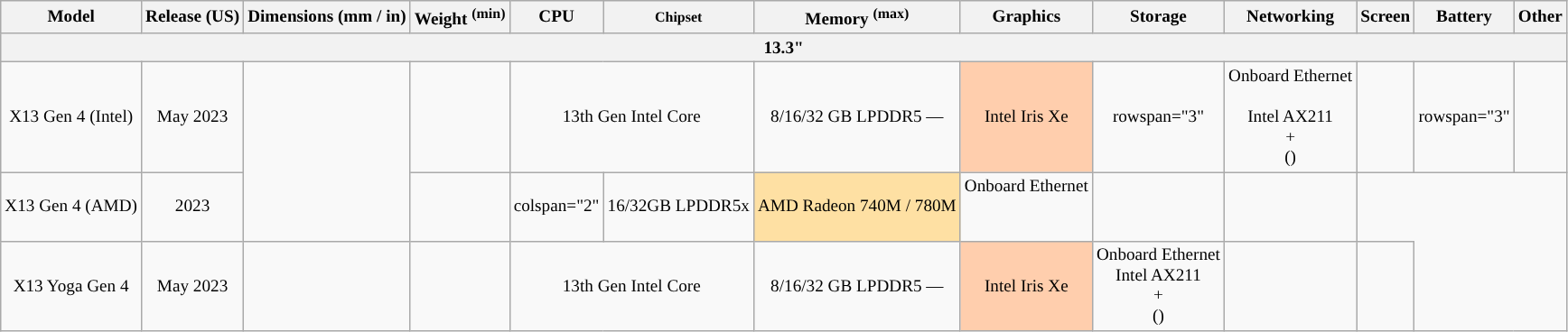<table class="wikitable" style="font-size: 80%; text-align: center; min-width: 80%;">
<tr>
<th>Model</th>
<th>Release (US)</th>
<th>Dimensions (mm / in)</th>
<th>Weight <sup>(min)</sup></th>
<th>CPU</th>
<th><small>Chipset</small></th>
<th>Memory <sup>(max)</sup></th>
<th>Graphics</th>
<th>Storage</th>
<th>Networking</th>
<th>Screen</th>
<th>Battery</th>
<th>Other</th>
</tr>
<tr>
<th colspan="13">13.3"</th>
</tr>
<tr>
<td>X13 Gen 4 (Intel) </td>
<td>May 2023</td>
<td rowspan="2"></td>
<td></td>
<td colspan="2" style="background:">13th Gen Intel Core<br></td>
<td style="background:">8/16/32 GB LPDDR5 — <br></td>
<td style="background:#ffcead;">Intel Iris Xe</td>
<td>rowspan="3" </td>
<td> Onboard Ethernet<br><br>Intel  AX211 <br>+ <br> ()<br><small></small></td>
<td style="background:"><br></td>
<td>rowspan="3" </td>
<td></td>
</tr>
<tr>
<td>X13 Gen 4 (AMD) </td>
<td>2023</td>
<td></td>
<td>colspan="2" </td>
<td style="background:">16/32GB LPDDR5x <br></td>
<td style="background:#fee0a3;">AMD Radeon 740M / 780M</td>
<td> Onboard Ethernet<br><br><br><small></small></td>
<td style="background:"><br></td>
<td></td>
</tr>
<tr>
<td>X13 Yoga Gen 4 </td>
<td>May 2023</td>
<td></td>
<td></td>
<td colspan="2" style="background:">13th Gen Intel Core<br></td>
<td style="background:">8/16/32 GB LPDDR5 — <br></td>
<td style="background:#ffcead;">Intel Iris Xe</td>
<td> Onboard Ethernet<br>Intel  AX211 <br>+ <br> ()<br><small></small></td>
<td style="background:"><br></td>
<td></td>
</tr>
</table>
